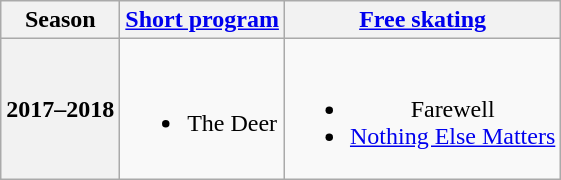<table class=wikitable style=text-align:center>
<tr>
<th>Season</th>
<th><a href='#'>Short program</a></th>
<th><a href='#'>Free skating</a></th>
</tr>
<tr>
<th>2017–2018 <br> </th>
<td><br><ul><li>The Deer <br></li></ul></td>
<td><br><ul><li>Farewell <br></li><li><a href='#'>Nothing Else Matters</a> <br></li></ul></td>
</tr>
</table>
